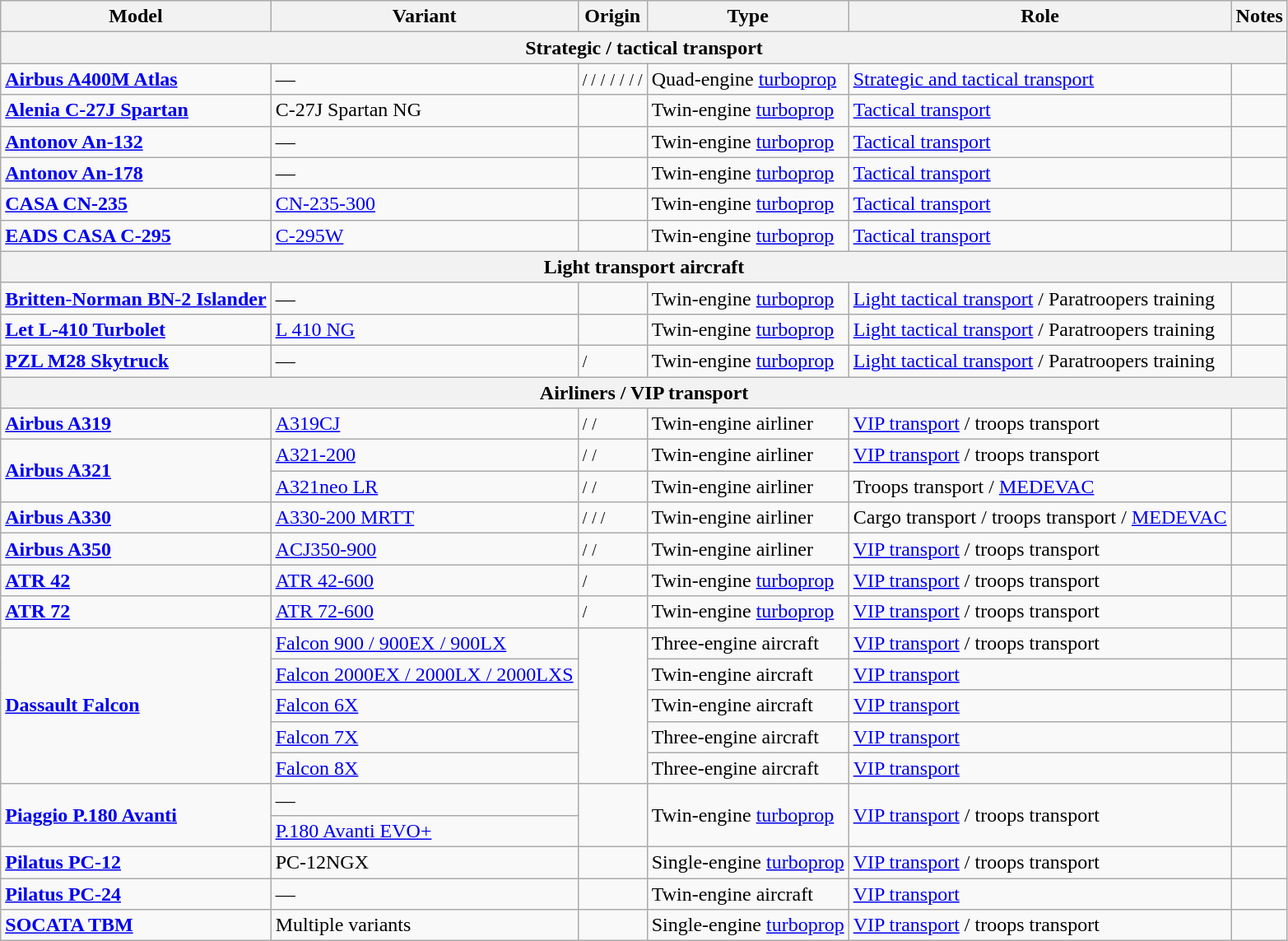<table class="wikitable sortable">
<tr>
<th scope=col>Model</th>
<th scope=col>Variant</th>
<th scope=col>Origin</th>
<th scope=col>Type</th>
<th scope=col>Role</th>
<th scope=col>Notes</th>
</tr>
<tr>
<th colspan="6">Strategic / tactical transport</th>
</tr>
<tr>
<td><strong><a href='#'>Airbus A400M Atlas</a></strong></td>
<td>—</td>
<td><small> /  /</small> <small> /</small> <small> /</small> <small> /</small> <small></small> <small>/  /</small> <small></small></td>
<td>Quad-engine <a href='#'>turboprop</a></td>
<td><a href='#'>Strategic and tactical transport</a></td>
<td></td>
</tr>
<tr>
<td><strong><a href='#'>Alenia C-27J Spartan</a></strong></td>
<td>C-27J Spartan NG</td>
<td><small></small></td>
<td>Twin-engine <a href='#'>turboprop</a></td>
<td><a href='#'>Tactical transport</a></td>
<td></td>
</tr>
<tr>
<td><strong><a href='#'>Antonov An-132</a></strong></td>
<td>—</td>
<td><small></small></td>
<td>Twin-engine <a href='#'>turboprop</a></td>
<td><a href='#'>Tactical transport</a></td>
<td></td>
</tr>
<tr>
<td><strong><a href='#'>Antonov An-178</a></strong></td>
<td>—</td>
<td><small></small></td>
<td>Twin-engine <a href='#'>turboprop</a></td>
<td><a href='#'>Tactical transport</a></td>
<td></td>
</tr>
<tr>
<td><strong><a href='#'>CASA CN-235</a></strong></td>
<td><a href='#'>CN-235-300</a></td>
<td><small></small></td>
<td>Twin-engine <a href='#'>turboprop</a></td>
<td><a href='#'>Tactical transport</a></td>
<td></td>
</tr>
<tr>
<td><strong><a href='#'>EADS CASA C-295</a></strong></td>
<td><a href='#'>C-295W</a></td>
<td><small></small></td>
<td>Twin-engine <a href='#'>turboprop</a></td>
<td><a href='#'>Tactical transport</a></td>
<td></td>
</tr>
<tr>
<th colspan="6">Light transport aircraft</th>
</tr>
<tr>
<td><strong><a href='#'>Britten-Norman BN-2 Islander</a></strong></td>
<td>—</td>
<td><small></small></td>
<td>Twin-engine <a href='#'>turboprop</a></td>
<td><a href='#'>Light tactical transport</a> / Paratroopers training</td>
<td></td>
</tr>
<tr>
<td><strong><a href='#'>Let L-410 Turbolet</a></strong></td>
<td><a href='#'>L 410 NG</a></td>
<td><small></small></td>
<td>Twin-engine <a href='#'>turboprop</a></td>
<td><a href='#'>Light tactical transport</a> / Paratroopers training</td>
<td></td>
</tr>
<tr>
<td><strong><a href='#'>PZL M28 Skytruck</a></strong></td>
<td>—</td>
<td><small> /</small> <small></small></td>
<td>Twin-engine <a href='#'>turboprop</a></td>
<td><a href='#'>Light tactical transport</a> / Paratroopers training</td>
<td></td>
</tr>
<tr>
<th colspan="6">Airliners / VIP transport</th>
</tr>
<tr>
<td><strong><a href='#'>Airbus A319</a></strong></td>
<td><a href='#'>A319CJ</a></td>
<td><small> /</small> <small> / </small></td>
<td>Twin-engine airliner</td>
<td><a href='#'>VIP transport</a> / troops transport</td>
<td></td>
</tr>
<tr>
<td rowspan="2"><strong><a href='#'>Airbus A321</a></strong></td>
<td><a href='#'>A321-200</a></td>
<td><small> /</small> <small> / </small></td>
<td>Twin-engine airliner</td>
<td><a href='#'>VIP transport</a> / troops transport</td>
<td><strong></strong></td>
</tr>
<tr>
<td><a href='#'>A321neo LR</a></td>
<td><small> /</small> <small> / </small></td>
<td>Twin-engine airliner</td>
<td>Troops transport / <a href='#'>MEDEVAC</a></td>
<td></td>
</tr>
<tr>
<td><strong><a href='#'>Airbus A330</a></strong></td>
<td><a href='#'>A330-200 MRTT</a></td>
<td><small> /</small> <small> / </small> <small>/</small> <small></small></td>
<td>Twin-engine airliner</td>
<td>Cargo transport / troops transport / <a href='#'>MEDEVAC</a></td>
<td></td>
</tr>
<tr>
<td><strong><a href='#'>Airbus A350</a></strong></td>
<td><a href='#'>ACJ350-900</a></td>
<td><small> /</small> <small> / </small></td>
<td>Twin-engine airliner</td>
<td><a href='#'>VIP transport</a> / troops transport</td>
<td><strong></strong></td>
</tr>
<tr>
<td><strong><a href='#'>ATR 42</a></strong></td>
<td><a href='#'>ATR 42-600</a></td>
<td><small> /</small> <small></small></td>
<td>Twin-engine <a href='#'>turboprop</a></td>
<td><a href='#'>VIP transport</a> / troops transport</td>
<td></td>
</tr>
<tr>
<td><strong><a href='#'>ATR 72</a></strong></td>
<td><a href='#'>ATR 72-600</a></td>
<td><small> /</small> <small></small></td>
<td>Twin-engine <a href='#'>turboprop</a></td>
<td><a href='#'>VIP transport</a> / troops transport</td>
<td></td>
</tr>
<tr>
<td rowspan="5"><strong><a href='#'>Dassault Falcon</a></strong></td>
<td><a href='#'>Falcon 900 / 900EX / 900LX</a></td>
<td rowspan="5"><small></small></td>
<td>Three-engine aircraft</td>
<td><a href='#'>VIP transport</a> / troops transport</td>
<td></td>
</tr>
<tr>
<td><a href='#'>Falcon 2000EX / 2000LX / 2000LXS</a></td>
<td>Twin-engine aircraft</td>
<td><a href='#'>VIP transport</a></td>
<td></td>
</tr>
<tr>
<td><a href='#'>Falcon 6X</a></td>
<td>Twin-engine aircraft</td>
<td><a href='#'>VIP transport</a></td>
<td></td>
</tr>
<tr>
<td><a href='#'>Falcon 7X</a></td>
<td>Three-engine aircraft</td>
<td><a href='#'>VIP transport</a></td>
<td></td>
</tr>
<tr>
<td><a href='#'>Falcon 8X</a></td>
<td>Three-engine aircraft</td>
<td><a href='#'>VIP transport</a></td>
<td></td>
</tr>
<tr>
<td rowspan="2"><strong><a href='#'>Piaggio P.180 Avanti</a></strong></td>
<td>—</td>
<td rowspan="2"><small></small></td>
<td rowspan="2">Twin-engine <a href='#'>turboprop</a></td>
<td rowspan="2"><a href='#'>VIP transport</a> / troops transport</td>
<td rowspan="2"></td>
</tr>
<tr>
<td><a href='#'>P.180 Avanti EVO+</a></td>
</tr>
<tr>
<td><strong><a href='#'>Pilatus PC-12</a></strong></td>
<td>PC-12NGX</td>
<td><small></small></td>
<td>Single-engine <a href='#'>turboprop</a></td>
<td><a href='#'>VIP transport</a> / troops transport</td>
<td></td>
</tr>
<tr>
<td><strong><a href='#'>Pilatus PC-24</a></strong></td>
<td>—</td>
<td><small></small></td>
<td>Twin-engine aircraft</td>
<td><a href='#'>VIP transport</a></td>
<td></td>
</tr>
<tr>
<td><strong><a href='#'>SOCATA TBM</a></strong></td>
<td>Multiple variants</td>
<td><small></small></td>
<td>Single-engine <a href='#'>turboprop</a></td>
<td><a href='#'>VIP transport</a> / troops transport</td>
<td></td>
</tr>
</table>
